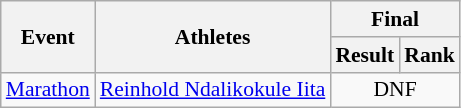<table class="wikitable" border="1" style="font-size:90%">
<tr>
<th rowspan="2">Event</th>
<th rowspan="2">Athletes</th>
<th colspan="2">Final</th>
</tr>
<tr>
<th>Result</th>
<th>Rank</th>
</tr>
<tr>
<td><a href='#'>Marathon</a></td>
<td><a href='#'>Reinhold Ndalikokule Iita</a></td>
<td align=center colspan=2>DNF</td>
</tr>
</table>
